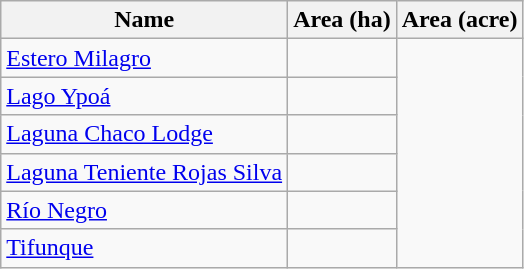<table class="wikitable sortable">
<tr>
<th scope="col" align=left>Name</th>
<th scope="col">Area (ha)</th>
<th scope="col">Area (acre)</th>
</tr>
<tr ---->
<td><a href='#'>Estero Milagro</a></td>
<td></td>
</tr>
<tr ---->
<td><a href='#'>Lago Ypoá</a></td>
<td></td>
</tr>
<tr ---->
<td><a href='#'>Laguna Chaco Lodge</a></td>
<td></td>
</tr>
<tr ---->
<td><a href='#'>Laguna Teniente Rojas Silva</a></td>
<td></td>
</tr>
<tr ---->
<td><a href='#'>Río Negro</a></td>
<td></td>
</tr>
<tr ---->
<td><a href='#'>Tifunque</a></td>
<td></td>
</tr>
</table>
